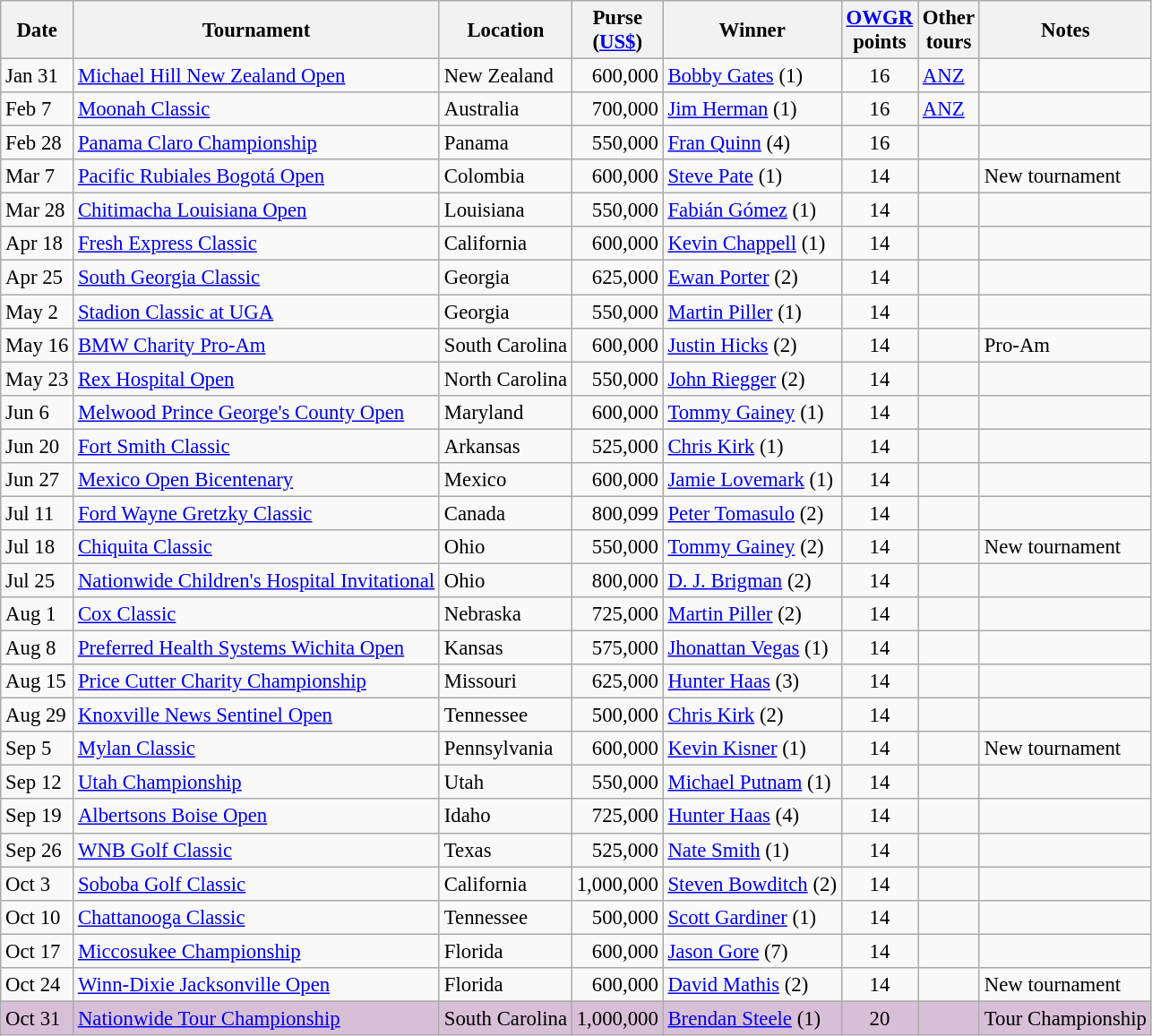<table class="wikitable" style="font-size:95%">
<tr>
<th>Date</th>
<th>Tournament</th>
<th>Location</th>
<th>Purse<br>(<a href='#'>US$</a>)</th>
<th>Winner</th>
<th><a href='#'>OWGR</a><br>points</th>
<th>Other<br>tours</th>
<th>Notes</th>
</tr>
<tr>
<td>Jan 31</td>
<td><a href='#'>Michael Hill New Zealand Open</a></td>
<td>New Zealand</td>
<td align=right>600,000</td>
<td> <a href='#'>Bobby Gates</a> (1)</td>
<td align=center>16</td>
<td><a href='#'>ANZ</a></td>
<td></td>
</tr>
<tr>
<td>Feb 7</td>
<td><a href='#'>Moonah Classic</a></td>
<td>Australia</td>
<td align=right>700,000</td>
<td> <a href='#'>Jim Herman</a> (1)</td>
<td align=center>16</td>
<td><a href='#'>ANZ</a></td>
<td></td>
</tr>
<tr>
<td>Feb 28</td>
<td><a href='#'>Panama Claro Championship</a></td>
<td>Panama</td>
<td align=right>550,000</td>
<td> <a href='#'>Fran Quinn</a> (4)</td>
<td align=center>16</td>
<td></td>
<td></td>
</tr>
<tr>
<td>Mar 7</td>
<td><a href='#'>Pacific Rubiales Bogotá Open</a></td>
<td>Colombia</td>
<td align=right>600,000</td>
<td> <a href='#'>Steve Pate</a> (1)</td>
<td align=center>14</td>
<td></td>
<td>New tournament</td>
</tr>
<tr>
<td>Mar 28</td>
<td><a href='#'>Chitimacha Louisiana Open</a></td>
<td>Louisiana</td>
<td align=right>550,000</td>
<td> <a href='#'>Fabián Gómez</a> (1)</td>
<td align=center>14</td>
<td></td>
<td></td>
</tr>
<tr>
<td>Apr 18</td>
<td><a href='#'>Fresh Express Classic</a></td>
<td>California</td>
<td align=right>600,000</td>
<td> <a href='#'>Kevin Chappell</a> (1)</td>
<td align=center>14</td>
<td></td>
<td></td>
</tr>
<tr>
<td>Apr 25</td>
<td><a href='#'>South Georgia Classic</a></td>
<td>Georgia</td>
<td align=right>625,000</td>
<td> <a href='#'>Ewan Porter</a> (2)</td>
<td align=center>14</td>
<td></td>
<td></td>
</tr>
<tr>
<td>May 2</td>
<td><a href='#'>Stadion Classic at UGA</a></td>
<td>Georgia</td>
<td align=right>550,000</td>
<td> <a href='#'>Martin Piller</a> (1)</td>
<td align=center>14</td>
<td></td>
<td></td>
</tr>
<tr>
<td>May 16</td>
<td><a href='#'>BMW Charity Pro-Am</a></td>
<td>South Carolina</td>
<td align=right>600,000</td>
<td> <a href='#'>Justin Hicks</a> (2)</td>
<td align=center>14</td>
<td></td>
<td>Pro-Am</td>
</tr>
<tr>
<td>May 23</td>
<td><a href='#'>Rex Hospital Open</a></td>
<td>North Carolina</td>
<td align=right>550,000</td>
<td> <a href='#'>John Riegger</a> (2)</td>
<td align=center>14</td>
<td></td>
<td></td>
</tr>
<tr>
<td>Jun 6</td>
<td><a href='#'>Melwood Prince George's County Open</a></td>
<td>Maryland</td>
<td align=right>600,000</td>
<td> <a href='#'>Tommy Gainey</a> (1)</td>
<td align=center>14</td>
<td></td>
<td></td>
</tr>
<tr>
<td>Jun 20</td>
<td><a href='#'>Fort Smith Classic</a></td>
<td>Arkansas</td>
<td align=right>525,000</td>
<td> <a href='#'>Chris Kirk</a> (1)</td>
<td align=center>14</td>
<td></td>
<td></td>
</tr>
<tr>
<td>Jun 27</td>
<td><a href='#'>Mexico Open Bicentenary</a></td>
<td>Mexico</td>
<td align=right>600,000</td>
<td> <a href='#'>Jamie Lovemark</a> (1)</td>
<td align=center>14</td>
<td></td>
<td></td>
</tr>
<tr>
<td>Jul 11</td>
<td><a href='#'>Ford Wayne Gretzky Classic</a></td>
<td>Canada</td>
<td align=right>800,099</td>
<td> <a href='#'>Peter Tomasulo</a> (2)</td>
<td align=center>14</td>
<td></td>
<td></td>
</tr>
<tr>
<td>Jul 18</td>
<td><a href='#'>Chiquita Classic</a></td>
<td>Ohio</td>
<td align=right>550,000</td>
<td> <a href='#'>Tommy Gainey</a> (2)</td>
<td align=center>14</td>
<td></td>
<td>New tournament</td>
</tr>
<tr>
<td>Jul 25</td>
<td><a href='#'>Nationwide Children's Hospital Invitational</a></td>
<td>Ohio</td>
<td align=right>800,000</td>
<td> <a href='#'>D. J. Brigman</a> (2)</td>
<td align=center>14</td>
<td></td>
<td></td>
</tr>
<tr>
<td>Aug 1</td>
<td><a href='#'>Cox Classic</a></td>
<td>Nebraska</td>
<td align=right>725,000</td>
<td> <a href='#'>Martin Piller</a> (2)</td>
<td align=center>14</td>
<td></td>
<td></td>
</tr>
<tr>
<td>Aug 8</td>
<td><a href='#'>Preferred Health Systems Wichita Open</a></td>
<td>Kansas</td>
<td align=right>575,000</td>
<td> <a href='#'>Jhonattan Vegas</a> (1)</td>
<td align=center>14</td>
<td></td>
<td></td>
</tr>
<tr>
<td>Aug 15</td>
<td><a href='#'>Price Cutter Charity Championship</a></td>
<td>Missouri</td>
<td align=right>625,000</td>
<td> <a href='#'>Hunter Haas</a> (3)</td>
<td align=center>14</td>
<td></td>
<td></td>
</tr>
<tr>
<td>Aug 29</td>
<td><a href='#'>Knoxville News Sentinel Open</a></td>
<td>Tennessee</td>
<td align=right>500,000</td>
<td> <a href='#'>Chris Kirk</a> (2)</td>
<td align=center>14</td>
<td></td>
<td></td>
</tr>
<tr>
<td>Sep 5</td>
<td><a href='#'>Mylan Classic</a></td>
<td>Pennsylvania</td>
<td align=right>600,000</td>
<td> <a href='#'>Kevin Kisner</a> (1)</td>
<td align=center>14</td>
<td></td>
<td>New tournament</td>
</tr>
<tr>
<td>Sep 12</td>
<td><a href='#'>Utah Championship</a></td>
<td>Utah</td>
<td align=right>550,000</td>
<td> <a href='#'>Michael Putnam</a> (1)</td>
<td align=center>14</td>
<td></td>
<td></td>
</tr>
<tr>
<td>Sep 19</td>
<td><a href='#'>Albertsons Boise Open</a></td>
<td>Idaho</td>
<td align=right>725,000</td>
<td> <a href='#'>Hunter Haas</a> (4)</td>
<td align=center>14</td>
<td></td>
<td></td>
</tr>
<tr>
<td>Sep 26</td>
<td><a href='#'>WNB Golf Classic</a></td>
<td>Texas</td>
<td align=right>525,000</td>
<td> <a href='#'>Nate Smith</a> (1)</td>
<td align=center>14</td>
<td></td>
<td></td>
</tr>
<tr>
<td>Oct 3</td>
<td><a href='#'>Soboba Golf Classic</a></td>
<td>California</td>
<td align=right>1,000,000</td>
<td> <a href='#'>Steven Bowditch</a> (2)</td>
<td align=center>14</td>
<td></td>
<td></td>
</tr>
<tr>
<td>Oct 10</td>
<td><a href='#'>Chattanooga Classic</a></td>
<td>Tennessee</td>
<td align=right>500,000</td>
<td> <a href='#'>Scott Gardiner</a> (1)</td>
<td align=center>14</td>
<td></td>
<td></td>
</tr>
<tr>
<td>Oct 17</td>
<td><a href='#'>Miccosukee Championship</a></td>
<td>Florida</td>
<td align=right>600,000</td>
<td> <a href='#'>Jason Gore</a> (7)</td>
<td align=center>14</td>
<td></td>
<td></td>
</tr>
<tr>
<td>Oct 24</td>
<td><a href='#'>Winn-Dixie Jacksonville Open</a></td>
<td>Florida</td>
<td align=right>600,000</td>
<td> <a href='#'>David Mathis</a> (2)</td>
<td align=center>14</td>
<td></td>
<td>New tournament</td>
</tr>
<tr style="background:thistle;">
<td>Oct 31</td>
<td><a href='#'>Nationwide Tour Championship</a></td>
<td>South Carolina</td>
<td align=right>1,000,000</td>
<td> <a href='#'>Brendan Steele</a> (1)</td>
<td align=center>20</td>
<td></td>
<td>Tour Championship</td>
</tr>
</table>
